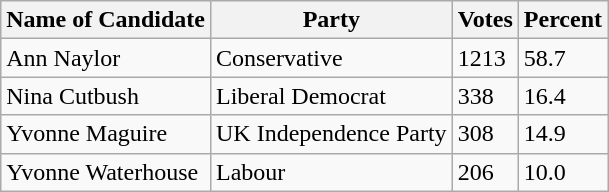<table class="wikitable">
<tr>
<th>Name of Candidate</th>
<th>Party</th>
<th>Votes</th>
<th>Percent</th>
</tr>
<tr>
<td>Ann Naylor</td>
<td>Conservative</td>
<td>1213</td>
<td>58.7</td>
</tr>
<tr>
<td>Nina Cutbush</td>
<td>Liberal Democrat</td>
<td>338</td>
<td>16.4</td>
</tr>
<tr>
<td>Yvonne Maguire</td>
<td>UK Independence Party</td>
<td>308</td>
<td>14.9</td>
</tr>
<tr>
<td>Yvonne Waterhouse</td>
<td>Labour</td>
<td>206</td>
<td>10.0</td>
</tr>
</table>
